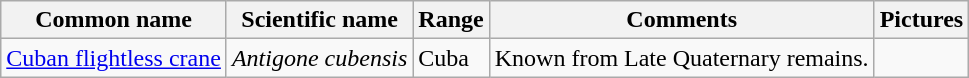<table class="wikitable sortable">
<tr>
<th>Common name</th>
<th>Scientific name</th>
<th>Range</th>
<th class="unsortable">Comments</th>
<th class="unsortable">Pictures</th>
</tr>
<tr>
<td><a href='#'>Cuban flightless crane</a></td>
<td><em>Antigone cubensis</em></td>
<td>Cuba</td>
<td>Known from Late Quaternary remains.</td>
<td></td>
</tr>
</table>
